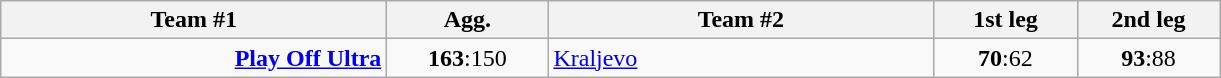<table class=wikitable style="text-align:center">
<tr>
<th width=250>Team #1</th>
<th width=100>Agg.</th>
<th width=250>Team #2</th>
<th width=88>1st leg</th>
<th width=88>2nd leg</th>
</tr>
<tr>
<td align=right><strong><a href='#'>Play Off Ultra</a></strong> </td>
<td><strong>163</strong>:150</td>
<td align=left> <a href='#'>Kraljevo</a></td>
<td><strong>70</strong>:62</td>
<td><strong>93</strong>:88</td>
</tr>
</table>
